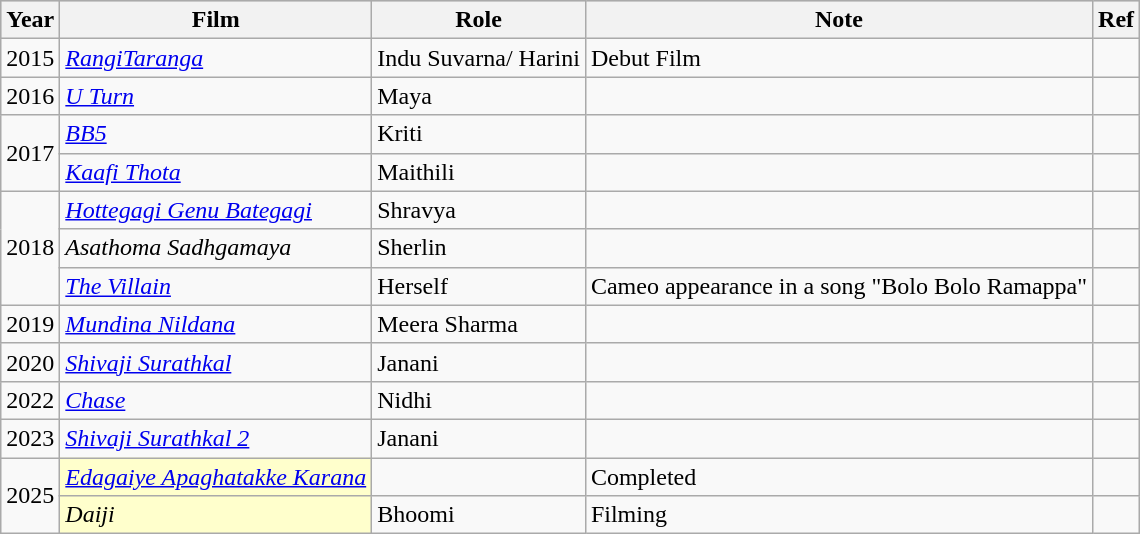<table class="wikitable sortable">
<tr style="background:#ccc; text-align:center;">
<th>Year</th>
<th>Film</th>
<th>Role</th>
<th>Note</th>
<th>Ref</th>
</tr>
<tr>
<td>2015</td>
<td><em><a href='#'>RangiTaranga</a></em></td>
<td>Indu Suvarna/ Harini</td>
<td>Debut Film</td>
<td></td>
</tr>
<tr>
<td>2016</td>
<td><em><a href='#'>U Turn</a></em></td>
<td>Maya</td>
<td></td>
<td></td>
</tr>
<tr>
<td rowspan="2">2017</td>
<td><em><a href='#'>BB5</a></em></td>
<td>Kriti</td>
<td></td>
<td></td>
</tr>
<tr>
<td><em><a href='#'>Kaafi Thota</a></em></td>
<td>Maithili</td>
<td></td>
<td></td>
</tr>
<tr>
<td rowspan="3">2018</td>
<td><em><a href='#'>Hottegagi Genu Bategagi</a></em></td>
<td>Shravya</td>
<td></td>
<td></td>
</tr>
<tr>
<td><em>Asathoma Sadhgamaya</em></td>
<td>Sherlin</td>
<td></td>
<td></td>
</tr>
<tr>
<td><a href='#'><em>The Villain</em></a></td>
<td>Herself</td>
<td>Cameo appearance in a song "Bolo Bolo Ramappa"</td>
<td></td>
</tr>
<tr>
<td>2019</td>
<td><em><a href='#'>Mundina Nildana</a></em></td>
<td>Meera Sharma</td>
<td></td>
<td></td>
</tr>
<tr>
<td>2020</td>
<td><em><a href='#'>Shivaji Surathkal</a></em></td>
<td>Janani</td>
<td></td>
<td></td>
</tr>
<tr>
<td>2022</td>
<td><em><a href='#'>Chase</a></em></td>
<td>Nidhi</td>
<td></td>
<td></td>
</tr>
<tr>
<td>2023</td>
<td><em><a href='#'>Shivaji Surathkal 2</a></em></td>
<td>Janani</td>
<td></td>
<td></td>
</tr>
<tr>
<td rowspan="2">2025</td>
<td style="background:#ffc;"><em><a href='#'>Edagaiye Apaghatakke Karana</a></em></td>
<td></td>
<td>Completed</td>
<td></td>
</tr>
<tr>
<td style="background:#ffc;"><em>Daiji</em></td>
<td>Bhoomi</td>
<td>Filming</td>
<td></td>
</tr>
</table>
